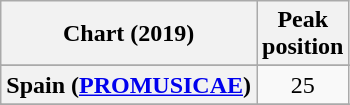<table class="wikitable sortable plainrowheaders" style="text-align:center">
<tr>
<th scope="col">Chart (2019)</th>
<th scope="col">Peak<br>position</th>
</tr>
<tr>
</tr>
<tr>
<th scope="row">Spain (<a href='#'>PROMUSICAE</a>)</th>
<td>25</td>
</tr>
<tr>
</tr>
<tr>
</tr>
<tr>
</tr>
</table>
